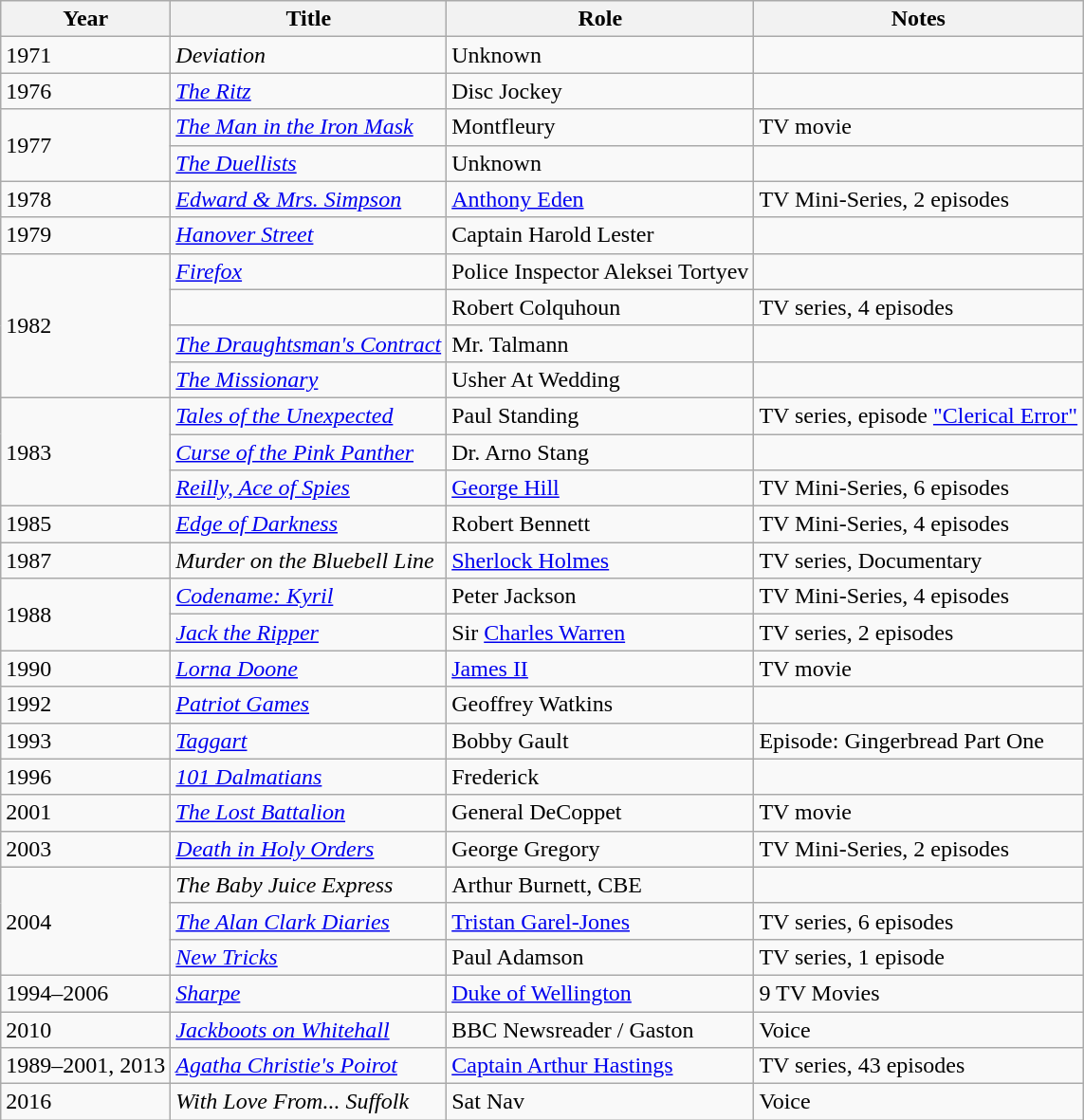<table class="wikitable">
<tr>
<th>Year</th>
<th>Title</th>
<th>Role</th>
<th>Notes</th>
</tr>
<tr>
<td>1971</td>
<td><em>Deviation</em></td>
<td>Unknown</td>
<td></td>
</tr>
<tr>
<td>1976</td>
<td><em><a href='#'>The Ritz</a></em></td>
<td>Disc Jockey</td>
<td></td>
</tr>
<tr>
<td rowspan="2">1977</td>
<td><em><a href='#'>The Man in the Iron Mask</a></em></td>
<td>Montfleury</td>
<td>TV movie</td>
</tr>
<tr>
<td><em><a href='#'>The Duellists</a></em></td>
<td>Unknown</td>
<td></td>
</tr>
<tr>
<td>1978</td>
<td><em><a href='#'>Edward & Mrs. Simpson</a></em></td>
<td><a href='#'>Anthony Eden</a></td>
<td>TV Mini-Series, 2 episodes</td>
</tr>
<tr>
<td>1979</td>
<td><em><a href='#'>Hanover Street</a></em></td>
<td>Captain Harold Lester</td>
<td></td>
</tr>
<tr>
<td rowspan="4">1982</td>
<td><em><a href='#'>Firefox</a></em></td>
<td>Police Inspector Aleksei Tortyev</td>
<td></td>
</tr>
<tr>
<td><em></em></td>
<td>Robert Colquhoun</td>
<td>TV series, 4 episodes</td>
</tr>
<tr>
<td><em><a href='#'>The Draughtsman's Contract</a></em></td>
<td>Mr. Talmann</td>
<td></td>
</tr>
<tr>
<td><em><a href='#'>The Missionary</a></em></td>
<td>Usher At Wedding</td>
<td></td>
</tr>
<tr>
<td rowspan="3">1983</td>
<td><em><a href='#'>Tales of the Unexpected</a></em></td>
<td>Paul Standing</td>
<td>TV series, episode <a href='#'>"Clerical Error"</a></td>
</tr>
<tr>
<td><em><a href='#'>Curse of the Pink Panther</a></em></td>
<td>Dr. Arno Stang</td>
<td></td>
</tr>
<tr>
<td><em><a href='#'>Reilly, Ace of Spies</a></em></td>
<td><a href='#'>George Hill</a></td>
<td>TV Mini-Series, 6 episodes</td>
</tr>
<tr>
<td>1985</td>
<td><em><a href='#'>Edge of Darkness</a></em></td>
<td>Robert Bennett</td>
<td>TV Mini-Series, 4 episodes</td>
</tr>
<tr>
<td>1987</td>
<td><em>Murder on the Bluebell Line</em></td>
<td><a href='#'>Sherlock Holmes</a></td>
<td>TV series, Documentary</td>
</tr>
<tr>
<td rowspan="2">1988</td>
<td><em><a href='#'>Codename: Kyril</a></em></td>
<td>Peter Jackson</td>
<td>TV Mini-Series, 4 episodes</td>
</tr>
<tr>
<td><em><a href='#'>Jack the Ripper</a></em></td>
<td>Sir <a href='#'>Charles Warren</a></td>
<td>TV series, 2 episodes</td>
</tr>
<tr>
<td>1990</td>
<td><em><a href='#'>Lorna Doone</a></em></td>
<td><a href='#'>James II</a></td>
<td>TV movie</td>
</tr>
<tr>
<td>1992</td>
<td><em><a href='#'>Patriot Games</a></em></td>
<td>Geoffrey Watkins</td>
<td></td>
</tr>
<tr>
<td>1993</td>
<td><em><a href='#'>Taggart</a></em></td>
<td>Bobby Gault</td>
<td>Episode: Gingerbread Part One</td>
</tr>
<tr>
<td>1996</td>
<td><em><a href='#'>101 Dalmatians</a></em></td>
<td>Frederick</td>
<td></td>
</tr>
<tr>
<td>2001</td>
<td><em><a href='#'>The Lost Battalion</a></em></td>
<td>General DeCoppet</td>
<td>TV movie</td>
</tr>
<tr>
<td>2003</td>
<td><em><a href='#'>Death in Holy Orders</a></em></td>
<td>George Gregory</td>
<td>TV Mini-Series, 2 episodes</td>
</tr>
<tr>
<td rowspan="3">2004</td>
<td><em>The Baby Juice Express</em></td>
<td>Arthur Burnett, CBE</td>
<td></td>
</tr>
<tr>
<td><em><a href='#'>The Alan Clark Diaries</a></em></td>
<td><a href='#'>Tristan Garel-Jones</a></td>
<td>TV series, 6 episodes</td>
</tr>
<tr>
<td><em><a href='#'>New Tricks</a></em></td>
<td>Paul Adamson</td>
<td>TV series, 1 episode</td>
</tr>
<tr>
<td>1994–2006</td>
<td><em><a href='#'>Sharpe</a></em></td>
<td><a href='#'>Duke of Wellington</a></td>
<td>9 TV Movies</td>
</tr>
<tr>
<td>2010</td>
<td><em><a href='#'>Jackboots on Whitehall</a></em></td>
<td>BBC Newsreader / Gaston</td>
<td>Voice</td>
</tr>
<tr>
<td>1989–2001, 2013</td>
<td><em><a href='#'>Agatha Christie's Poirot</a></em></td>
<td><a href='#'>Captain Arthur Hastings</a></td>
<td>TV series, 43 episodes</td>
</tr>
<tr>
<td>2016</td>
<td><em>With Love From... Suffolk</em></td>
<td>Sat Nav</td>
<td>Voice</td>
</tr>
</table>
